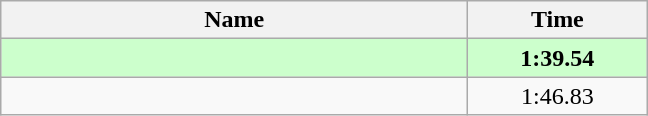<table class="wikitable" style="text-align:center;">
<tr>
<th style="width:19em">Name</th>
<th style="width:7em">Time</th>
</tr>
<tr bgcolor=ccffcc>
<td align=left><strong></strong></td>
<td><strong>1:39.54</strong></td>
</tr>
<tr>
<td align=left></td>
<td>1:46.83</td>
</tr>
</table>
